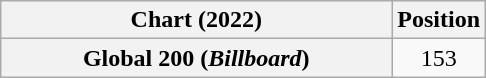<table class="wikitable sortable plainrowheaders" style="text-align:center">
<tr>
<th style="width: 190pt;">Chart (2022)</th>
<th>Position</th>
</tr>
<tr>
<th scope="row">Global 200 (<em>Billboard</em>)</th>
<td>153</td>
</tr>
</table>
